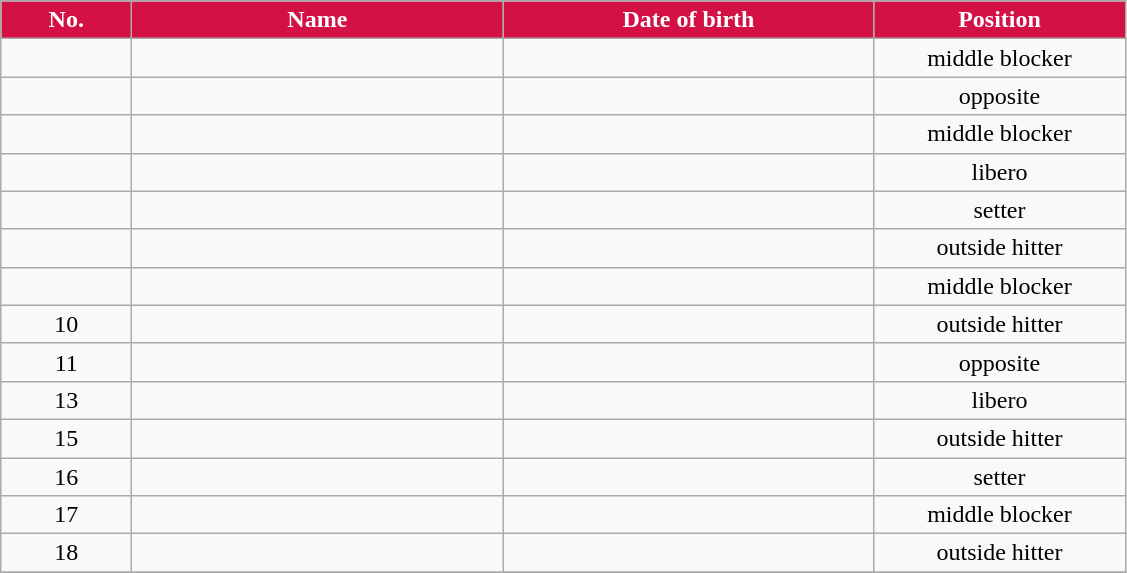<table class="wikitable sortable" style="font-size:100%; text-align:center;">
<tr>
<th style="width:5em; color:#FFFFFF; background-color:#D31145">No.</th>
<th style="width:15em; color:#FFFFFF; background-color:#D31145">Name</th>
<th style="width:15em; color:#FFFFFF; background-color:#D31145">Date of birth</th>
<th style="width:10em; color:#FFFFFF; background-color:#D31145">Position</th>
</tr>
<tr>
<td></td>
<td align=left> </td>
<td align=right></td>
<td>middle blocker</td>
</tr>
<tr>
<td></td>
<td align=left> </td>
<td align=right></td>
<td>opposite</td>
</tr>
<tr>
<td></td>
<td align=left> </td>
<td align=right></td>
<td>middle blocker</td>
</tr>
<tr>
<td></td>
<td align=left> </td>
<td align=right></td>
<td>libero</td>
</tr>
<tr>
<td></td>
<td align=left> </td>
<td align=right></td>
<td>setter</td>
</tr>
<tr>
<td></td>
<td align=left> </td>
<td align=right></td>
<td>outside hitter</td>
</tr>
<tr>
<td></td>
<td align=left> </td>
<td align=right></td>
<td>middle blocker</td>
</tr>
<tr>
<td>10</td>
<td align=left> </td>
<td align=right></td>
<td>outside hitter</td>
</tr>
<tr>
<td>11</td>
<td align=left> </td>
<td align=right></td>
<td>opposite</td>
</tr>
<tr>
<td>13</td>
<td align=left> </td>
<td align=right></td>
<td>libero</td>
</tr>
<tr>
<td>15</td>
<td align=left> </td>
<td align=right></td>
<td>outside hitter</td>
</tr>
<tr>
<td>16</td>
<td align=left> </td>
<td align=right></td>
<td>setter</td>
</tr>
<tr>
<td>17</td>
<td align=left> </td>
<td align=right></td>
<td>middle blocker</td>
</tr>
<tr>
<td>18</td>
<td align=left> </td>
<td align=right></td>
<td>outside hitter</td>
</tr>
<tr>
</tr>
</table>
